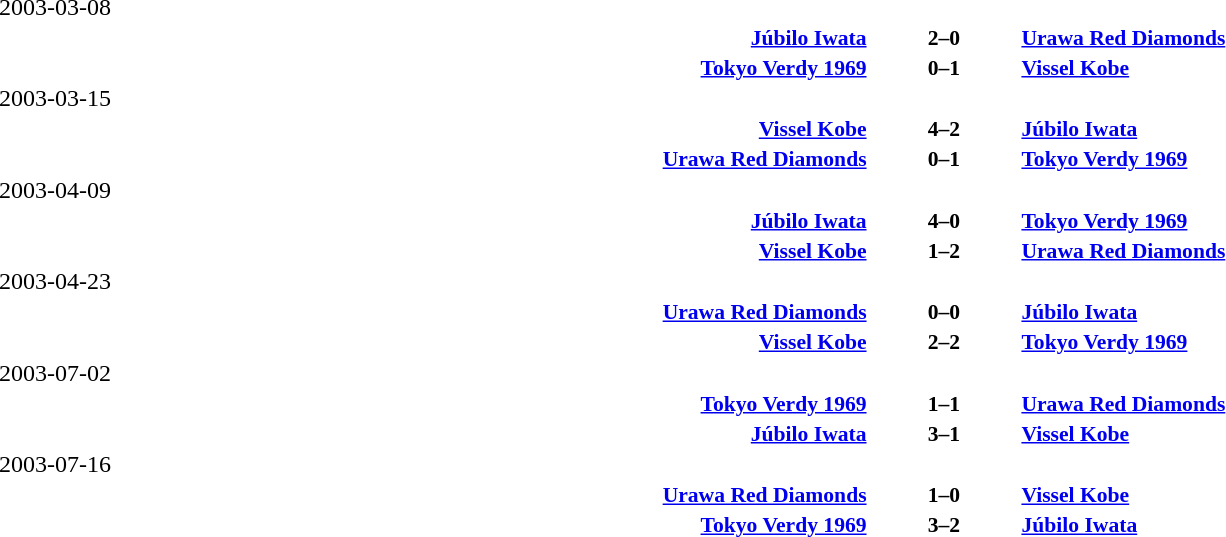<table width=100% cellspacing=1>
<tr>
<th></th>
<th></th>
<th></th>
</tr>
<tr>
<td>2003-03-08</td>
</tr>
<tr style=font-size:90%>
<td align=right><strong><a href='#'>Júbilo Iwata</a></strong></td>
<td align=center><strong>2–0</strong></td>
<td><strong><a href='#'>Urawa Red Diamonds</a></strong></td>
</tr>
<tr style=font-size:90%>
<td align=right><strong><a href='#'>Tokyo Verdy 1969</a></strong></td>
<td align=center><strong>0–1</strong></td>
<td><strong><a href='#'>Vissel Kobe</a></strong></td>
</tr>
<tr>
<td>2003-03-15</td>
</tr>
<tr style=font-size:90%>
<td align=right><strong><a href='#'>Vissel Kobe</a></strong></td>
<td align=center><strong>4–2</strong></td>
<td><strong><a href='#'>Júbilo Iwata</a></strong></td>
</tr>
<tr style=font-size:90%>
<td align=right><strong><a href='#'>Urawa Red Diamonds</a></strong></td>
<td align=center><strong>0–1</strong></td>
<td><strong><a href='#'>Tokyo Verdy 1969</a></strong></td>
</tr>
<tr>
<td>2003-04-09</td>
</tr>
<tr style=font-size:90%>
<td align=right><strong><a href='#'>Júbilo Iwata</a></strong></td>
<td align=center><strong>4–0</strong></td>
<td><strong><a href='#'>Tokyo Verdy 1969</a></strong></td>
</tr>
<tr style=font-size:90%>
<td align=right><strong><a href='#'>Vissel Kobe</a></strong></td>
<td align=center><strong>1–2</strong></td>
<td><strong><a href='#'>Urawa Red Diamonds</a></strong></td>
</tr>
<tr>
<td>2003-04-23</td>
</tr>
<tr style=font-size:90%>
<td align=right><strong><a href='#'>Urawa Red Diamonds</a></strong></td>
<td align=center><strong>0–0</strong></td>
<td><strong><a href='#'>Júbilo Iwata</a></strong></td>
</tr>
<tr style=font-size:90%>
<td align=right><strong><a href='#'>Vissel Kobe</a></strong></td>
<td align=center><strong>2–2</strong></td>
<td><strong><a href='#'>Tokyo Verdy 1969</a></strong></td>
</tr>
<tr>
<td>2003-07-02</td>
</tr>
<tr style=font-size:90%>
<td align=right><strong><a href='#'>Tokyo Verdy 1969</a></strong></td>
<td align=center><strong>1–1</strong></td>
<td><strong><a href='#'>Urawa Red Diamonds</a></strong></td>
</tr>
<tr style=font-size:90%>
<td align=right><strong><a href='#'>Júbilo Iwata</a></strong></td>
<td align=center><strong>3–1</strong></td>
<td><strong><a href='#'>Vissel Kobe</a></strong></td>
</tr>
<tr>
<td>2003-07-16</td>
</tr>
<tr style=font-size:90%>
<td align=right><strong><a href='#'>Urawa Red Diamonds</a></strong></td>
<td align=center><strong>1–0</strong></td>
<td><strong><a href='#'>Vissel Kobe</a></strong></td>
</tr>
<tr style=font-size:90%>
<td align=right><strong><a href='#'>Tokyo Verdy 1969</a></strong></td>
<td align=center><strong>3–2</strong></td>
<td><strong><a href='#'>Júbilo Iwata</a></strong></td>
</tr>
</table>
